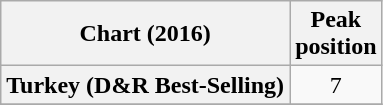<table class="wikitable plainrowheaders sortable" style="text-align:center;" border="1">
<tr>
<th scope="col">Chart (2016)</th>
<th scope="col">Peak<br>position</th>
</tr>
<tr>
<th scope="row">Turkey (D&R Best-Selling)</th>
<td>7</td>
</tr>
<tr>
</tr>
</table>
